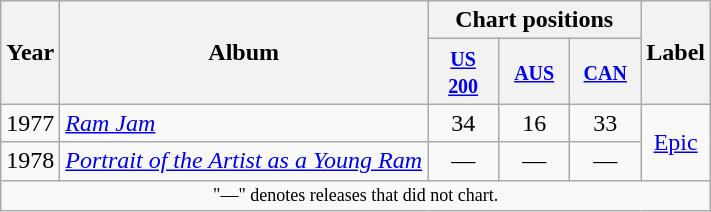<table class="wikitable" style="text-align:center;">
<tr>
<th rowspan="2">Year</th>
<th rowspan="2">Album</th>
<th colspan="3">Chart positions</th>
<th rowspan="2">Label</th>
</tr>
<tr>
<th width="40"><small><a href='#'>US 200</a></small><br></th>
<th width="40"><small><a href='#'>AUS</a></small><br></th>
<th width="40"><small><a href='#'>CAN</a></small><br></th>
</tr>
<tr>
<td rowspan="1">1977</td>
<td align="left"><em><a href='#'>Ram Jam</a></em></td>
<td>34</td>
<td>16</td>
<td>33</td>
<td rowspan="2"><a href='#'>Epic</a></td>
</tr>
<tr>
<td rowspan="1">1978</td>
<td align="left"><em><a href='#'>Portrait of the Artist as a Young Ram</a></em></td>
<td>—</td>
<td>—</td>
<td>—</td>
</tr>
<tr>
<td colspan="6" style="text-align:center; font-size:9pt;">"—" denotes releases that did not chart.</td>
</tr>
</table>
